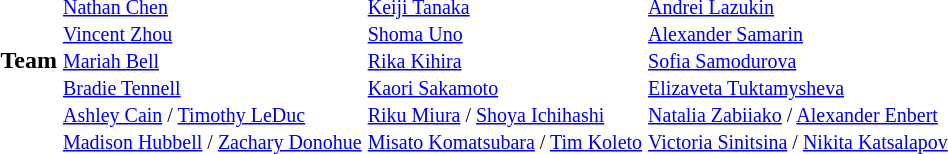<table>
<tr>
<td><strong>Team</strong></td>
<td><br><small><a href='#'>Nathan Chen</a><br><a href='#'>Vincent Zhou</a><br><a href='#'>Mariah Bell</a><br><a href='#'>Bradie Tennell</a><br><a href='#'>Ashley Cain</a> / <a href='#'>Timothy LeDuc</a><br><a href='#'>Madison Hubbell</a> / <a href='#'>Zachary Donohue</a></small></td>
<td><br><small><a href='#'>Keiji Tanaka</a><br><a href='#'>Shoma Uno</a><br><a href='#'>Rika Kihira</a><br><a href='#'>Kaori Sakamoto</a><br><a href='#'>Riku Miura</a> / <a href='#'>Shoya Ichihashi</a><br><a href='#'>Misato Komatsubara</a> / <a href='#'>Tim Koleto</a></small></td>
<td><br><small><a href='#'>Andrei Lazukin</a><br><a href='#'>Alexander Samarin</a><br><a href='#'>Sofia Samodurova</a><br><a href='#'>Elizaveta Tuktamysheva</a><br><a href='#'>Natalia Zabiiako</a> / <a href='#'>Alexander Enbert</a><br><a href='#'>Victoria Sinitsina</a> / <a href='#'>Nikita Katsalapov</a></small></td>
</tr>
</table>
